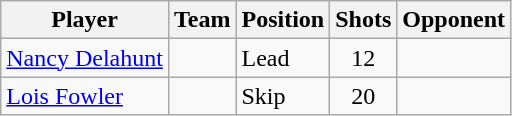<table class="wikitable sortable">
<tr>
<th>Player</th>
<th>Team</th>
<th>Position</th>
<th>Shots</th>
<th>Opponent</th>
</tr>
<tr>
<td><a href='#'>Nancy Delahunt</a></td>
<td></td>
<td data-sort-value="1">Lead</td>
<td style="text-align:center;">12</td>
<td></td>
</tr>
<tr>
<td><a href='#'>Lois Fowler</a></td>
<td></td>
<td data-sort-value="4">Skip</td>
<td style="text-align:center;">20</td>
<td></td>
</tr>
</table>
